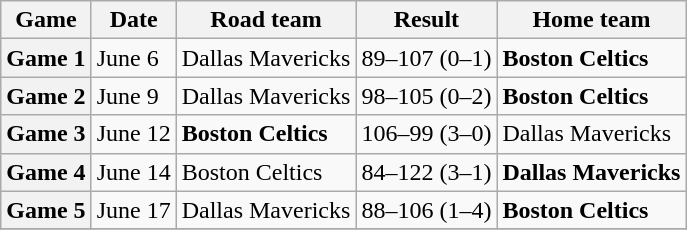<table class="wikitable plainrowheaders">
<tr>
<th scope="col">Game</th>
<th scope="col">Date</th>
<th scope="col">Road team</th>
<th scope="col">Result</th>
<th scope="col">Home team</th>
</tr>
<tr>
<th scope="row">Game 1</th>
<td>June 6</td>
<td>Dallas Mavericks</td>
<td>89–107 (0–1)</td>
<td><strong>Boston Celtics</strong></td>
</tr>
<tr>
<th scope="row">Game 2</th>
<td>June 9</td>
<td>Dallas Mavericks</td>
<td>98–105 (0–2)</td>
<td><strong>Boston Celtics</strong></td>
</tr>
<tr>
<th scope="row">Game 3</th>
<td>June 12</td>
<td><strong>Boston Celtics</strong></td>
<td>106–99 (3–0)</td>
<td>Dallas Mavericks</td>
</tr>
<tr>
<th scope="row">Game 4</th>
<td>June 14</td>
<td>Boston Celtics</td>
<td>84–122 (3–1)</td>
<td><strong>Dallas Mavericks</strong></td>
</tr>
<tr>
<th scope="row">Game 5</th>
<td>June 17</td>
<td>Dallas Mavericks</td>
<td>88–106 (1–4)</td>
<td><strong>Boston Celtics</strong></td>
</tr>
<tr>
</tr>
</table>
